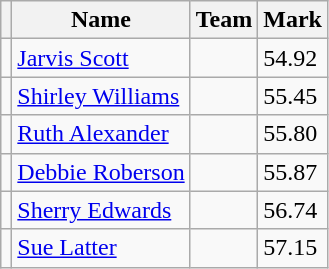<table class=wikitable>
<tr>
<th></th>
<th>Name</th>
<th>Team</th>
<th>Mark</th>
</tr>
<tr>
<td></td>
<td><a href='#'>Jarvis Scott</a></td>
<td></td>
<td>54.92</td>
</tr>
<tr>
<td></td>
<td><a href='#'>Shirley Williams</a></td>
<td></td>
<td>55.45</td>
</tr>
<tr>
<td></td>
<td><a href='#'>Ruth Alexander</a></td>
<td></td>
<td>55.80</td>
</tr>
<tr>
<td></td>
<td><a href='#'>Debbie Roberson</a></td>
<td></td>
<td>55.87</td>
</tr>
<tr>
<td></td>
<td><a href='#'>Sherry Edwards</a></td>
<td></td>
<td>56.74</td>
</tr>
<tr>
<td></td>
<td><a href='#'>Sue Latter</a></td>
<td></td>
<td>57.15</td>
</tr>
</table>
